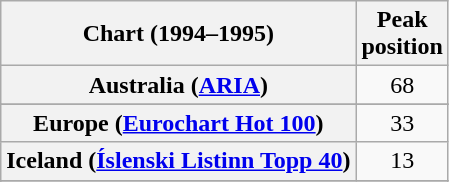<table class="wikitable sortable plainrowheaders" style="text-align:center">
<tr>
<th>Chart (1994–1995)</th>
<th>Peak<br>position</th>
</tr>
<tr>
<th scope="row">Australia (<a href='#'>ARIA</a>)</th>
<td>68</td>
</tr>
<tr>
</tr>
<tr>
</tr>
<tr>
<th scope="row">Europe (<a href='#'>Eurochart Hot 100</a>)</th>
<td>33</td>
</tr>
<tr>
<th scope="row">Iceland (<a href='#'>Íslenski Listinn Topp 40</a>)</th>
<td>13</td>
</tr>
<tr>
</tr>
<tr>
</tr>
<tr>
</tr>
<tr>
</tr>
<tr>
</tr>
<tr>
</tr>
<tr>
</tr>
<tr>
</tr>
<tr>
</tr>
<tr>
</tr>
</table>
